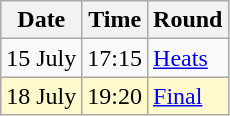<table class="wikitable">
<tr>
<th>Date</th>
<th>Time</th>
<th>Round</th>
</tr>
<tr>
<td>15 July</td>
<td>17:15</td>
<td><a href='#'>Heats</a></td>
</tr>
<tr style=background:lemonchiffon>
<td>18 July</td>
<td>19:20</td>
<td><a href='#'>Final</a></td>
</tr>
</table>
